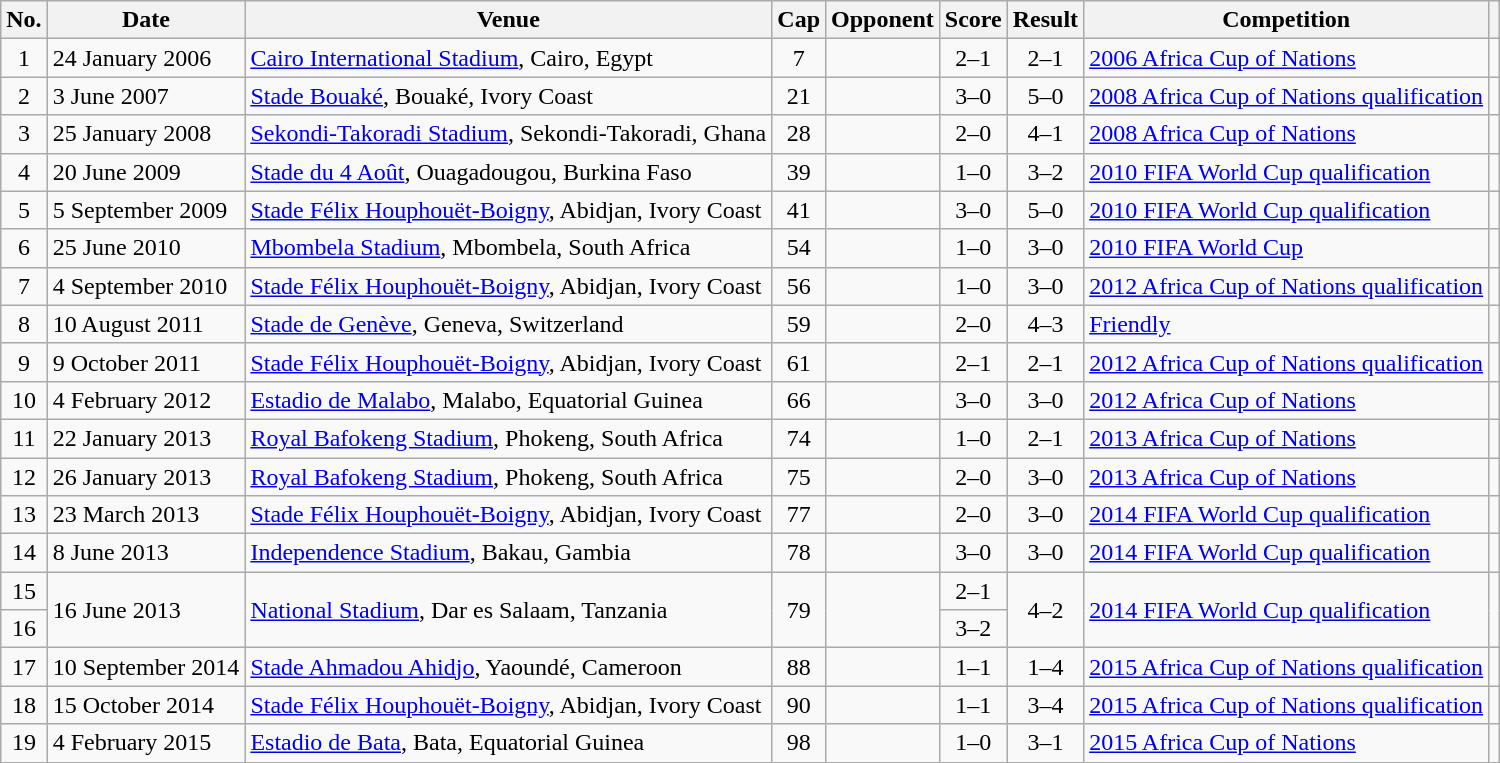<table class="wikitable sortable">
<tr>
<th scope=col>No.</th>
<th scope=col>Date</th>
<th scope=col>Venue</th>
<th scope=col>Cap</th>
<th scope=col>Opponent</th>
<th scope=col>Score</th>
<th scope=col>Result</th>
<th scope=col>Competition</th>
<th scope=col class=unsortable></th>
</tr>
<tr>
<td align=center>1</td>
<td>24 January 2006</td>
<td><a href='#'>Cairo International Stadium</a>, Cairo, Egypt</td>
<td align=center>7</td>
<td></td>
<td align=center>2–1</td>
<td align=center>2–1</td>
<td><a href='#'>2006 Africa Cup of Nations</a></td>
<td align=center></td>
</tr>
<tr>
<td align=center>2</td>
<td>3 June 2007</td>
<td><a href='#'>Stade Bouaké</a>, Bouaké, Ivory Coast</td>
<td align=center>21</td>
<td></td>
<td align=center>3–0</td>
<td align=center>5–0</td>
<td><a href='#'>2008 Africa Cup of Nations qualification</a></td>
<td align=center></td>
</tr>
<tr>
<td align=center>3</td>
<td>25 January 2008</td>
<td><a href='#'>Sekondi-Takoradi Stadium</a>, Sekondi-Takoradi, Ghana</td>
<td align=center>28</td>
<td></td>
<td align=center>2–0</td>
<td align=center>4–1</td>
<td><a href='#'>2008 Africa Cup of Nations</a></td>
<td align=center></td>
</tr>
<tr>
<td align=center>4</td>
<td>20 June 2009</td>
<td><a href='#'>Stade du 4 Août</a>, Ouagadougou, Burkina Faso</td>
<td align=center>39</td>
<td></td>
<td align=center>1–0</td>
<td align=center>3–2</td>
<td><a href='#'>2010 FIFA World Cup qualification</a></td>
<td align=center></td>
</tr>
<tr>
<td align=center>5</td>
<td>5 September 2009</td>
<td><a href='#'>Stade Félix Houphouët-Boigny</a>, Abidjan, Ivory Coast</td>
<td align=center>41</td>
<td></td>
<td align=center>3–0</td>
<td align=center>5–0</td>
<td><a href='#'>2010 FIFA World Cup qualification</a></td>
<td align="center"></td>
</tr>
<tr>
<td align=center>6</td>
<td>25 June 2010</td>
<td><a href='#'>Mbombela Stadium</a>, Mbombela, South Africa</td>
<td align=center>54</td>
<td></td>
<td align=center>1–0</td>
<td align=center>3–0</td>
<td><a href='#'>2010 FIFA World Cup</a></td>
<td align=center></td>
</tr>
<tr>
<td align=center>7</td>
<td>4 September 2010</td>
<td><a href='#'>Stade Félix Houphouët-Boigny</a>, Abidjan, Ivory Coast</td>
<td align="center">56</td>
<td></td>
<td align=center>1–0</td>
<td align=center>3–0</td>
<td><a href='#'>2012 Africa Cup of Nations qualification</a></td>
<td align=center></td>
</tr>
<tr>
<td align=center>8</td>
<td>10 August 2011</td>
<td><a href='#'>Stade de Genève</a>, Geneva, Switzerland</td>
<td align=center>59</td>
<td></td>
<td align=center>2–0</td>
<td align=center>4–3</td>
<td><a href='#'>Friendly</a></td>
<td align=center></td>
</tr>
<tr>
<td align=center>9</td>
<td>9 October 2011</td>
<td><a href='#'>Stade Félix Houphouët-Boigny</a>, Abidjan, Ivory Coast</td>
<td align="center">61</td>
<td></td>
<td align=center>2–1</td>
<td align=center>2–1</td>
<td><a href='#'>2012 Africa Cup of Nations qualification</a></td>
<td align="center"></td>
</tr>
<tr>
<td align=center>10</td>
<td>4 February 2012</td>
<td><a href='#'>Estadio de Malabo</a>, Malabo, Equatorial Guinea</td>
<td align=center>66</td>
<td></td>
<td align=center>3–0</td>
<td align=center>3–0</td>
<td><a href='#'>2012 Africa Cup of Nations</a></td>
<td align=center></td>
</tr>
<tr>
<td align=center>11</td>
<td>22 January 2013</td>
<td><a href='#'>Royal Bafokeng Stadium</a>, Phokeng, South Africa</td>
<td align=center>74</td>
<td></td>
<td align=center>1–0</td>
<td align=center>2–1</td>
<td><a href='#'>2013 Africa Cup of Nations</a></td>
<td align=center></td>
</tr>
<tr>
<td align=center>12</td>
<td>26 January 2013</td>
<td><a href='#'>Royal Bafokeng Stadium</a>, Phokeng, South Africa</td>
<td align="center">75</td>
<td></td>
<td align=center>2–0</td>
<td align=center>3–0</td>
<td><a href='#'>2013 Africa Cup of Nations</a></td>
<td align="center"></td>
</tr>
<tr>
<td align=center>13</td>
<td>23 March 2013</td>
<td><a href='#'>Stade Félix Houphouët-Boigny</a>, Abidjan, Ivory Coast</td>
<td align="center">77</td>
<td></td>
<td align=center>2–0</td>
<td align=center>3–0</td>
<td><a href='#'>2014 FIFA World Cup qualification</a></td>
<td align=center></td>
</tr>
<tr>
<td align=center>14</td>
<td>8 June 2013</td>
<td><a href='#'>Independence Stadium</a>, Bakau, Gambia</td>
<td align=center>78</td>
<td></td>
<td align=center>3–0</td>
<td align=center>3–0</td>
<td><a href='#'>2014 FIFA World Cup qualification</a></td>
<td align="center"></td>
</tr>
<tr>
<td align=center>15</td>
<td rowspan=2>16 June 2013</td>
<td rowspan=2><a href='#'>National Stadium</a>, Dar es Salaam, Tanzania</td>
<td rowspan=2 align=center>79</td>
<td rowspan=2></td>
<td align=center>2–1</td>
<td rowspan=2 align=center>4–2</td>
<td rowspan=2><a href='#'>2014 FIFA World Cup qualification</a></td>
<td rowspan="2"align="center"></td>
</tr>
<tr>
<td align=center>16</td>
<td align=center>3–2</td>
</tr>
<tr>
<td align=center>17</td>
<td>10 September 2014</td>
<td><a href='#'>Stade Ahmadou Ahidjo</a>, Yaoundé, Cameroon</td>
<td align=center>88</td>
<td></td>
<td align=center>1–1</td>
<td align=center>1–4</td>
<td><a href='#'>2015 Africa Cup of Nations qualification</a></td>
<td align=center></td>
</tr>
<tr>
<td align=center>18</td>
<td>15 October 2014</td>
<td><a href='#'>Stade Félix Houphouët-Boigny</a>, Abidjan, Ivory Coast</td>
<td align="center">90</td>
<td></td>
<td align=center>1–1</td>
<td align=center>3–4</td>
<td><a href='#'>2015 Africa Cup of Nations qualification</a></td>
<td align="center"></td>
</tr>
<tr>
<td align=center>19</td>
<td>4 February 2015</td>
<td><a href='#'>Estadio de Bata</a>, Bata, Equatorial Guinea</td>
<td align=center>98</td>
<td></td>
<td align=center>1–0</td>
<td align=center>3–1</td>
<td><a href='#'>2015 Africa Cup of Nations</a></td>
<td align=center></td>
</tr>
</table>
